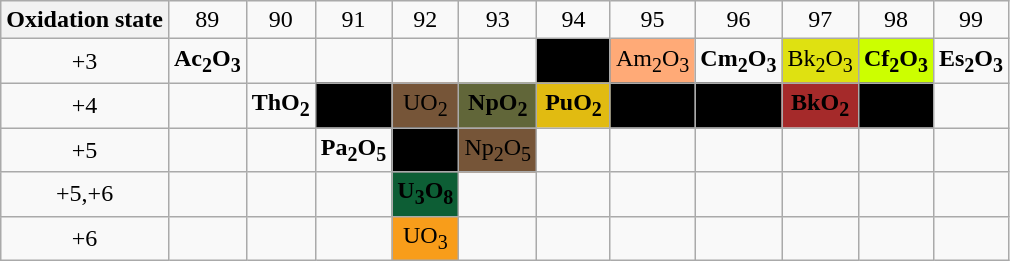<table class="wikitable collapsible collapsed" style="text-align:center">
<tr>
<th>Oxidation state</th>
<td>89</td>
<td>90</td>
<td>91</td>
<td>92</td>
<td>93</td>
<td>94</td>
<td>95</td>
<td>96</td>
<td>97</td>
<td>98</td>
<td>99</td>
</tr>
<tr>
<td>+3</td>
<td><strong>Ac<sub>2</sub>O<sub>3</sub></strong></td>
<td></td>
<td></td>
<td></td>
<td></td>
<td bgcolor=black><span>Pu<sub>2</sub>O<sub>3</sub></span></td>
<td style="background:#fa7;">Am<sub>2</sub>O<sub>3</sub></td>
<td><strong>Cm<sub>2</sub>O<sub>3</sub></strong></td>
<td style="background:#dfe111;">Bk<sub>2</sub>O<sub>3</sub></td>
<td style="background:#cf0;"><strong>Cf<sub>2</sub>O<sub>3</sub></strong></td>
<td><strong>Es<sub>2</sub>O<sub>3</sub></strong></td>
</tr>
<tr>
<td>+4</td>
<td></td>
<td><strong>ThO<sub>2</sub></strong></td>
<td bgcolor=black><span>PaO<sub>2</sub></span></td>
<td style="background:#765538;"><span>UO<sub>2</sub></span></td>
<td style="background:#616639;"><strong>NpO<sub>2</sub></strong></td>
<td style="background:#e1bb11;"><strong>PuO<sub>2</sub></strong></td>
<td bgcolor=black><span><strong>AmO<sub>2</sub></strong></span></td>
<td bgcolor=black><span>CmO<sub>2</sub></span></td>
<td bgcolor=brown><strong>BkO<sub>2</sub></strong></td>
<td bgcolor=black><span>CfO<sub>2</sub></span></td>
<td></td>
</tr>
<tr>
<td>+5</td>
<td></td>
<td></td>
<td><strong>Pa<sub>2</sub>O<sub>5</sub></strong></td>
<td bgcolor=black><span>U<sub>2</sub>O<sub>5</sub></span></td>
<td style="background:#765538;"><span>Np<sub>2</sub>O<sub>5</sub></span></td>
<td></td>
<td></td>
<td></td>
<td></td>
<td></td>
<td></td>
</tr>
<tr>
<td>+5,+6</td>
<td></td>
<td></td>
<td></td>
<td style="background:#0d5e35;"><span><strong>U<sub>3</sub>O<sub>8</sub></strong></span></td>
<td></td>
<td></td>
<td></td>
<td></td>
<td></td>
<td></td>
<td></td>
</tr>
<tr>
<td>+6</td>
<td></td>
<td></td>
<td></td>
<td style="background:#f89d1a;">UO<sub>3</sub></td>
<td></td>
<td></td>
<td></td>
<td></td>
<td></td>
<td></td>
<td></td>
</tr>
</table>
